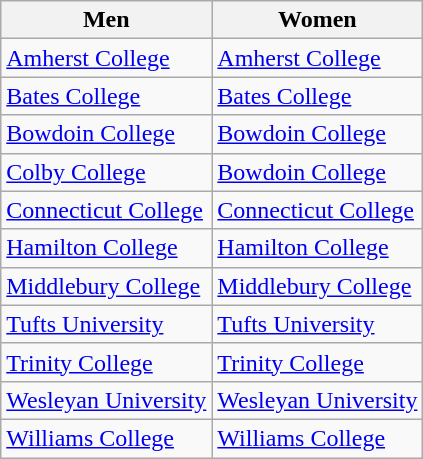<table class="wikitable">
<tr>
<th>Men</th>
<th>Women</th>
</tr>
<tr>
<td><a href='#'>Amherst College</a></td>
<td><a href='#'>Amherst College</a></td>
</tr>
<tr>
<td><a href='#'>Bates College</a></td>
<td><a href='#'>Bates College</a></td>
</tr>
<tr>
<td><a href='#'>Bowdoin College</a></td>
<td><a href='#'>Bowdoin College</a></td>
</tr>
<tr>
<td><a href='#'>Colby College</a></td>
<td><a href='#'>Bowdoin College</a></td>
</tr>
<tr>
<td><a href='#'>Connecticut College</a></td>
<td><a href='#'>Connecticut College</a></td>
</tr>
<tr>
<td><a href='#'>Hamilton College</a></td>
<td><a href='#'>Hamilton College</a></td>
</tr>
<tr>
<td><a href='#'>Middlebury College</a></td>
<td><a href='#'>Middlebury College</a></td>
</tr>
<tr>
<td><a href='#'>Tufts University</a></td>
<td><a href='#'>Tufts University</a></td>
</tr>
<tr>
<td><a href='#'>Trinity College</a></td>
<td><a href='#'>Trinity College</a></td>
</tr>
<tr>
<td><a href='#'>Wesleyan University</a></td>
<td><a href='#'>Wesleyan University</a></td>
</tr>
<tr>
<td><a href='#'>Williams College</a></td>
<td><a href='#'>Williams College</a></td>
</tr>
</table>
